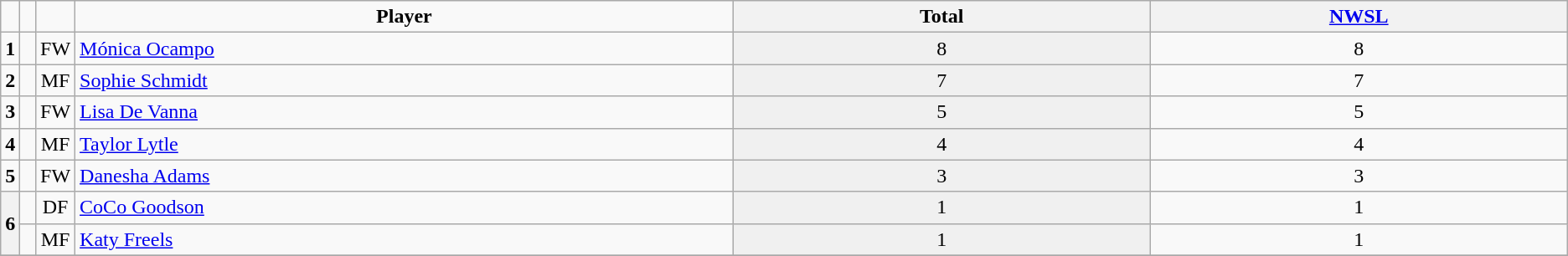<table class="wikitable" style="text-align:center;">
<tr>
<td style="width:1%;"><strong></strong></td>
<td style="width:1%;"><strong></strong></td>
<td style="width:1%;"><strong></strong></td>
<td style="width:42%;"><strong>Player</strong></td>
<th width=80>Total</th>
<th width=80><a href='#'>NWSL</a></th>
</tr>
<tr>
<td><strong>1</strong></td>
<td></td>
<td>FW</td>
<td style="text-align: left;"><a href='#'>Mónica Ocampo</a></td>
<td style="background: #F0F0F0;">8</td>
<td>8</td>
</tr>
<tr>
<td><strong>2</strong></td>
<td></td>
<td>MF</td>
<td style="text-align: left;"><a href='#'>Sophie Schmidt</a></td>
<td style="background: #F0F0F0;">7</td>
<td>7</td>
</tr>
<tr>
<td><strong>3</strong></td>
<td></td>
<td>FW</td>
<td style="text-align: left;"><a href='#'>Lisa De Vanna</a></td>
<td style="background: #F0F0F0;">5</td>
<td>5</td>
</tr>
<tr>
<td><strong>4</strong></td>
<td></td>
<td>MF</td>
<td style="text-align: left;"><a href='#'>Taylor Lytle</a></td>
<td style="background: #F0F0F0;">4</td>
<td>4</td>
</tr>
<tr>
<td><strong>5</strong></td>
<td></td>
<td>FW</td>
<td style="text-align: left;"><a href='#'>Danesha Adams</a></td>
<td style="background: #F0F0F0;">3</td>
<td>3</td>
</tr>
<tr>
<th rowspan=2><strong>6</strong></th>
<td></td>
<td>DF</td>
<td style="text-align: left;"><a href='#'>CoCo Goodson</a></td>
<td style="background: #F0F0F0;">1</td>
<td>1</td>
</tr>
<tr>
<td></td>
<td>MF</td>
<td style="text-align: left;"><a href='#'>Katy Freels</a></td>
<td style="background: #F0F0F0;">1</td>
<td>1</td>
</tr>
<tr>
</tr>
</table>
